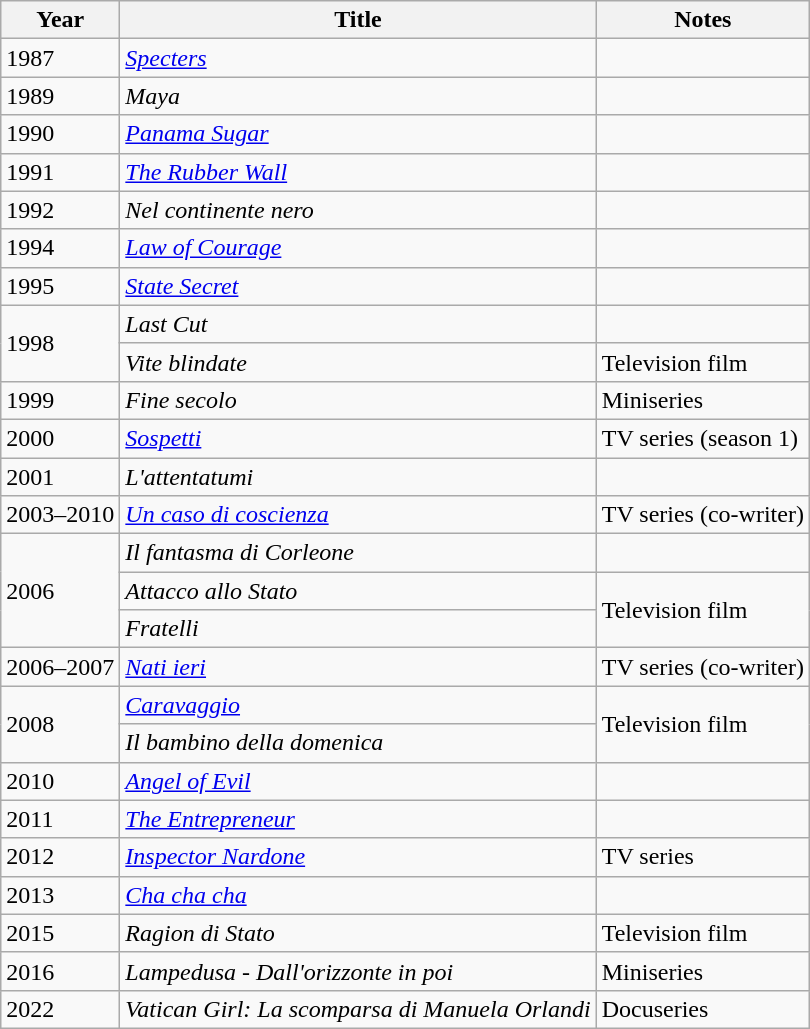<table class="wikitable plainrowheaders sortable">
<tr>
<th scope="col">Year</th>
<th scope="col">Title</th>
<th scope="col" class="unsortable">Notes</th>
</tr>
<tr>
<td>1987</td>
<td><em><a href='#'>Specters</a></em></td>
<td></td>
</tr>
<tr>
<td>1989</td>
<td><em>Maya</em></td>
<td></td>
</tr>
<tr>
<td>1990</td>
<td><em><a href='#'>Panama Sugar</a></em></td>
<td></td>
</tr>
<tr>
<td>1991</td>
<td><em><a href='#'>The Rubber Wall</a></em></td>
<td></td>
</tr>
<tr>
<td>1992</td>
<td><em>Nel continente nero</em></td>
<td></td>
</tr>
<tr>
<td>1994</td>
<td><em><a href='#'>Law of Courage</a></em></td>
<td></td>
</tr>
<tr>
<td>1995</td>
<td><em><a href='#'>State Secret</a></em></td>
<td></td>
</tr>
<tr>
<td rowspan="2">1998</td>
<td><em>Last Cut</em></td>
<td></td>
</tr>
<tr>
<td><em>Vite blindate</em></td>
<td>Television film</td>
</tr>
<tr>
<td>1999</td>
<td><em>Fine secolo</em></td>
<td>Miniseries</td>
</tr>
<tr>
<td>2000</td>
<td><em><a href='#'>Sospetti</a></em></td>
<td>TV series (season 1)</td>
</tr>
<tr>
<td>2001</td>
<td><em>L'attentatumi</em></td>
<td></td>
</tr>
<tr>
<td>2003–2010</td>
<td><em><a href='#'>Un caso di coscienza</a></em></td>
<td>TV series (co-writer)</td>
</tr>
<tr>
<td rowspan="3">2006</td>
<td><em>Il fantasma di Corleone</em></td>
<td></td>
</tr>
<tr>
<td><em>Attacco allo Stato</em></td>
<td rowspan="2">Television film</td>
</tr>
<tr>
<td><em>Fratelli</em></td>
</tr>
<tr>
<td>2006–2007</td>
<td><em><a href='#'>Nati ieri</a></em></td>
<td>TV series (co-writer)</td>
</tr>
<tr>
<td rowspan="2">2008</td>
<td><em><a href='#'>Caravaggio</a></em></td>
<td rowspan="2">Television film</td>
</tr>
<tr>
<td><em>Il bambino della domenica</em></td>
</tr>
<tr>
<td>2010</td>
<td><em><a href='#'>Angel of Evil</a></em></td>
<td></td>
</tr>
<tr>
<td>2011</td>
<td><em><a href='#'>The Entrepreneur</a></em></td>
<td></td>
</tr>
<tr>
<td>2012</td>
<td><em><a href='#'>Inspector Nardone</a></em></td>
<td>TV series</td>
</tr>
<tr>
<td>2013</td>
<td><em><a href='#'>Cha cha cha</a></em></td>
<td></td>
</tr>
<tr>
<td>2015</td>
<td><em>Ragion di Stato</em></td>
<td>Television film</td>
</tr>
<tr>
<td>2016</td>
<td><em>Lampedusa - Dall'orizzonte in poi</em></td>
<td>Miniseries</td>
</tr>
<tr>
<td>2022</td>
<td><em>Vatican Girl: La scomparsa di Manuela Orlandi</em></td>
<td>Docuseries</td>
</tr>
</table>
